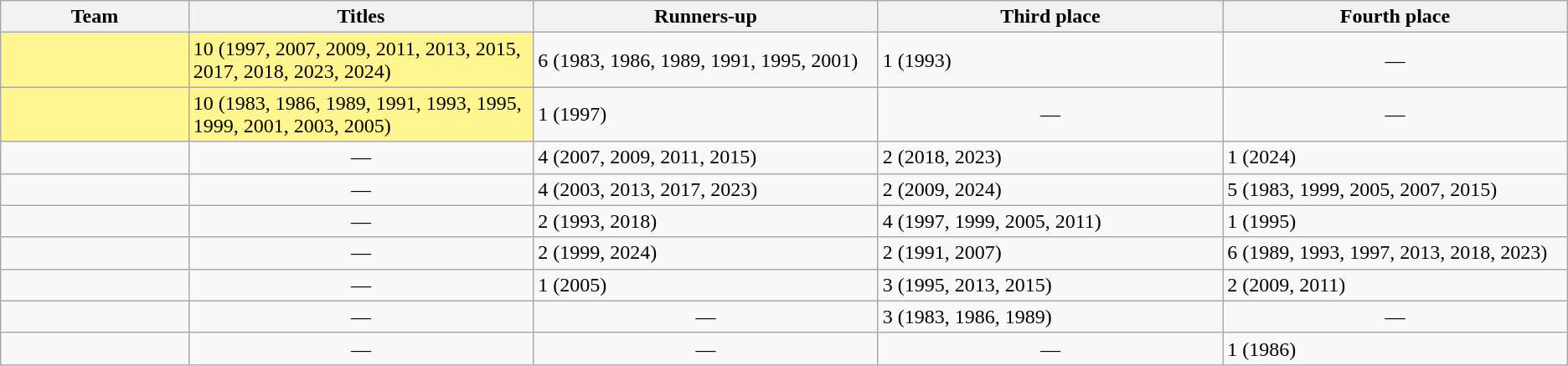<table class="wikitable">
<tr>
<th width=12%>Team</th>
<th width=22%>Titles</th>
<th width=22%>Runners-up</th>
<th width=22%>Third place</th>
<th width=22%>Fourth place</th>
</tr>
<tr>
<td bgcolor=#FFF68F></td>
<td bgcolor=#FFF68F>10 (1997, 2007, 2009, 2011, 2013, 2015, 2017, 2018, 2023, 2024)</td>
<td>6 (1983, 1986, 1989, 1991, 1995, 2001)</td>
<td>1 (1993)</td>
<td align=center>—</td>
</tr>
<tr>
<td bgcolor=#FFF68F></td>
<td bgcolor=#FFF68F>10 (1983, 1986, 1989, 1991, 1993, 1995, 1999, 2001, 2003, 2005)</td>
<td>1 (1997)</td>
<td align=center>—</td>
<td align=center>—</td>
</tr>
<tr>
<td></td>
<td align=center>—</td>
<td>4 (2007, 2009, 2011, 2015)</td>
<td>2 (2018, 2023)</td>
<td>1 (2024)</td>
</tr>
<tr>
<td></td>
<td align=center>—</td>
<td>4 (2003, 2013, 2017, 2023)</td>
<td>2 (2009, 2024)</td>
<td>5 (1983, 1999, 2005, 2007, 2015)</td>
</tr>
<tr>
<td></td>
<td align=center>—</td>
<td>2 (1993, 2018)</td>
<td>4 (1997, 1999, 2005, 2011)</td>
<td>1 (1995)</td>
</tr>
<tr>
<td></td>
<td align=center>—</td>
<td>2 (1999, 2024)</td>
<td>2 (1991, 2007)</td>
<td>6 (1989, 1993, 1997, 2013, 2018, 2023)</td>
</tr>
<tr>
<td></td>
<td align=center>—</td>
<td>1 (2005)</td>
<td>3 (1995, 2013, 2015)</td>
<td>2 (2009, 2011)</td>
</tr>
<tr>
<td></td>
<td align=center>—</td>
<td align=center>—</td>
<td>3 (1983, 1986, 1989)</td>
<td align=center>—</td>
</tr>
<tr>
<td></td>
<td align=center>—</td>
<td align=center>—</td>
<td align=center>—</td>
<td>1 (1986)</td>
</tr>
</table>
